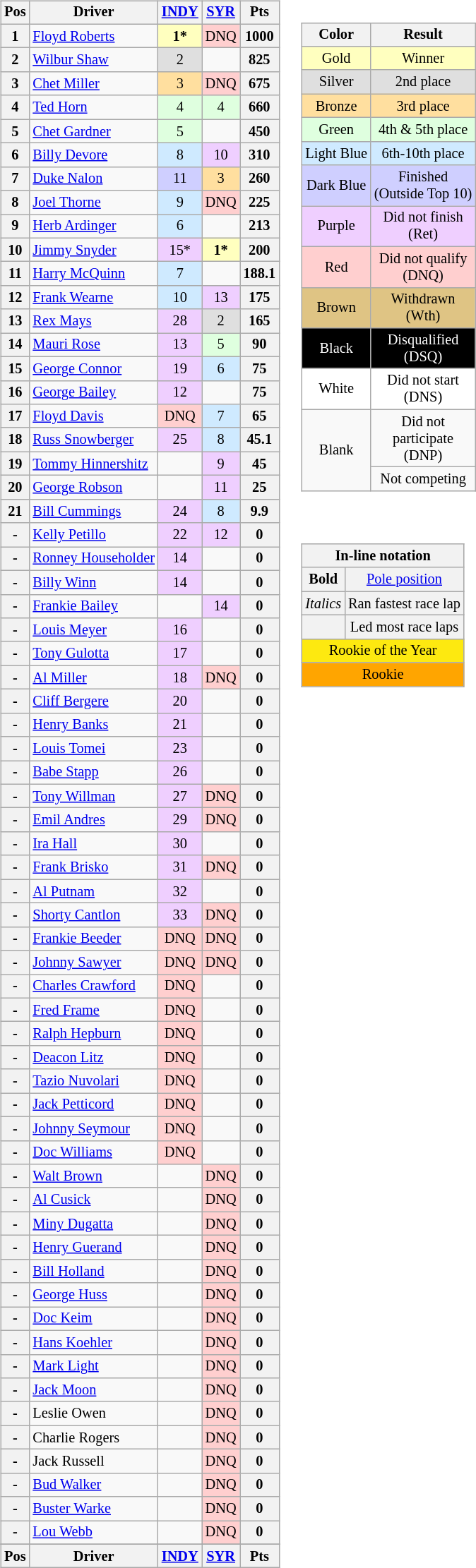<table>
<tr>
<td><br><table class="wikitable" style="font-size: 85%">
<tr valign="top">
<th valign="middle">Pos</th>
<th valign="middle">Driver</th>
<th><a href='#'>INDY</a><br></th>
<th><a href='#'>SYR</a><br></th>
<th valign="middle">Pts</th>
</tr>
<tr>
<th>1</th>
<td> <a href='#'>Floyd Roberts</a></td>
<td style="background:#FFFFBF;" align=center><strong>1*</strong></td>
<td style="background:#FFCFCF;" align=center>DNQ</td>
<th>1000</th>
</tr>
<tr>
<th>2</th>
<td> <a href='#'>Wilbur Shaw</a></td>
<td style="background:#DFDFDF;" align=center>2</td>
<td></td>
<th>825</th>
</tr>
<tr>
<th>3</th>
<td> <a href='#'>Chet Miller</a></td>
<td style="background:#FFDF9F;" align=center>3</td>
<td style="background:#FFCFCF;" align=center>DNQ</td>
<th>675</th>
</tr>
<tr>
<th>4</th>
<td> <a href='#'>Ted Horn</a></td>
<td style="background:#DFFFDF;" align=center>4</td>
<td style="background:#DFFFDF;" align=center>4</td>
<th>660</th>
</tr>
<tr>
<th>5</th>
<td> <a href='#'>Chet Gardner</a></td>
<td style="background:#DFFFDF;" align=center>5</td>
<td></td>
<th>450</th>
</tr>
<tr>
<th>6</th>
<td> <a href='#'>Billy Devore</a></td>
<td style="background:#CFEAFF;" align=center>8</td>
<td style="background:#EFCFFF;" align=center>10</td>
<th>310</th>
</tr>
<tr>
<th>7</th>
<td> <a href='#'>Duke Nalon</a></td>
<td style="background:#CFCFFF;" align=center>11</td>
<td style="background:#FFDF9F;" align=center>3</td>
<th>260</th>
</tr>
<tr>
<th>8</th>
<td> <a href='#'>Joel Thorne</a></td>
<td style="background:#CFEAFF;" align=center>9</td>
<td style="background:#FFCFCF;" align=center>DNQ</td>
<th>225</th>
</tr>
<tr>
<th>9</th>
<td> <a href='#'>Herb Ardinger</a></td>
<td style="background:#CFEAFF;" align=center>6</td>
<td></td>
<th>213</th>
</tr>
<tr>
<th>10</th>
<td> <a href='#'>Jimmy Snyder</a></td>
<td style="background:#EFCFFF;" align=center>15*</td>
<td style="background:#FFFFBF;" align=center><strong>1*</strong></td>
<th>200</th>
</tr>
<tr>
<th>11</th>
<td> <a href='#'>Harry McQuinn</a></td>
<td style="background:#CFEAFF;" align=center>7</td>
<td></td>
<th>188.1</th>
</tr>
<tr>
<th>12</th>
<td> <a href='#'>Frank Wearne</a></td>
<td style="background:#CFEAFF;" align=center>10</td>
<td style="background:#EFCFFF;" align=center>13</td>
<th>175</th>
</tr>
<tr>
<th>13</th>
<td> <a href='#'>Rex Mays</a></td>
<td style="background:#EFCFFF;" align=center>28</td>
<td style="background:#DFDFDF;" align=center>2</td>
<th>165</th>
</tr>
<tr>
<th>14</th>
<td> <a href='#'>Mauri Rose</a></td>
<td style="background:#EFCFFF;" align=center>13</td>
<td style="background:#DFFFDF;" align=center>5</td>
<th>90</th>
</tr>
<tr>
<th>15</th>
<td> <a href='#'>George Connor</a></td>
<td style="background:#EFCFFF;" align=center>19</td>
<td style="background:#CFEAFF;" align=center>6</td>
<th>75</th>
</tr>
<tr>
<th>16</th>
<td> <a href='#'>George Bailey</a></td>
<td style="background:#EFCFFF;" align=center>12</td>
<td></td>
<th>75</th>
</tr>
<tr>
<th>17</th>
<td> <a href='#'>Floyd Davis</a></td>
<td style="background:#FFCFCF;" align=center>DNQ</td>
<td style="background:#CFEAFF;" align=center>7</td>
<th>65</th>
</tr>
<tr>
<th>18</th>
<td> <a href='#'>Russ Snowberger</a></td>
<td style="background:#EFCFFF;" align=center>25</td>
<td style="background:#CFEAFF;" align=center>8</td>
<th>45.1</th>
</tr>
<tr>
<th>19</th>
<td> <a href='#'>Tommy Hinnershitz</a> </td>
<td></td>
<td style="background:#EFCFFF;" align=center>9</td>
<th>45</th>
</tr>
<tr>
<th>20</th>
<td> <a href='#'>George Robson</a> </td>
<td></td>
<td style="background:#EFCFFF;" align=center>11</td>
<th>25</th>
</tr>
<tr>
<th>21</th>
<td> <a href='#'>Bill Cummings</a></td>
<td style="background:#EFCFFF;" align=center>24</td>
<td style="background:#CFEAFF;" align=center>8</td>
<th>9.9</th>
</tr>
<tr>
<th>-</th>
<td> <a href='#'>Kelly Petillo</a></td>
<td style="background:#EFCFFF;" align=center>22</td>
<td style="background:#EFCFFF;" align=center>12</td>
<th>0</th>
</tr>
<tr>
<th>-</th>
<td> <a href='#'>Ronney Householder</a></td>
<td style="background:#EFCFFF;" align=center>14</td>
<td></td>
<th>0</th>
</tr>
<tr>
<th>-</th>
<td> <a href='#'>Billy Winn</a></td>
<td style="background:#EFCFFF;" align=center>14</td>
<td></td>
<th>0</th>
</tr>
<tr>
<th>-</th>
<td> <a href='#'>Frankie Bailey</a></td>
<td></td>
<td style="background:#EFCFFF;" align=center>14</td>
<th>0</th>
</tr>
<tr>
<th>-</th>
<td> <a href='#'>Louis Meyer</a></td>
<td style="background:#EFCFFF;" align=center>16</td>
<td></td>
<th>0</th>
</tr>
<tr>
<th>-</th>
<td> <a href='#'>Tony Gulotta</a></td>
<td style="background:#EFCFFF;" align=center>17</td>
<td></td>
<th>0</th>
</tr>
<tr>
<th>-</th>
<td> <a href='#'>Al Miller</a></td>
<td style="background:#EFCFFF;" align=center>18</td>
<td style="background:#FFCFCF;" align=center>DNQ</td>
<th>0</th>
</tr>
<tr>
<th>-</th>
<td> <a href='#'>Cliff Bergere</a></td>
<td style="background:#EFCFFF;" align=center>20</td>
<td></td>
<th>0</th>
</tr>
<tr>
<th>-</th>
<td> <a href='#'>Henry Banks</a></td>
<td style="background:#EFCFFF;" align=center>21</td>
<td></td>
<th>0</th>
</tr>
<tr>
<th>-</th>
<td> <a href='#'>Louis Tomei</a></td>
<td style="background:#EFCFFF;" align=center>23</td>
<td></td>
<th>0</th>
</tr>
<tr>
<th>-</th>
<td> <a href='#'>Babe Stapp</a></td>
<td style="background:#EFCFFF;" align=center>26</td>
<td></td>
<th>0</th>
</tr>
<tr>
<th>-</th>
<td> <a href='#'>Tony Willman</a></td>
<td style="background:#EFCFFF;" align=center>27</td>
<td style="background:#FFCFCF;" align=center>DNQ</td>
<th>0</th>
</tr>
<tr>
<th>-</th>
<td> <a href='#'>Emil Andres</a></td>
<td style="background:#EFCFFF;" align=center>29</td>
<td style="background:#FFCFCF;" align=center>DNQ</td>
<th>0</th>
</tr>
<tr>
<th>-</th>
<td> <a href='#'>Ira Hall</a></td>
<td style="background:#EFCFFF;" align=center>30</td>
<td></td>
<th>0</th>
</tr>
<tr>
<th>-</th>
<td> <a href='#'>Frank Brisko</a></td>
<td style="background:#EFCFFF;" align=center>31</td>
<td style="background:#FFCFCF;" align=center>DNQ</td>
<th>0</th>
</tr>
<tr>
<th>-</th>
<td> <a href='#'>Al Putnam</a></td>
<td style="background:#EFCFFF;" align=center>32</td>
<td></td>
<th>0</th>
</tr>
<tr>
<th>-</th>
<td> <a href='#'>Shorty Cantlon</a></td>
<td style="background:#EFCFFF;" align=center>33</td>
<td style="background:#FFCFCF;" align=center>DNQ</td>
<th>0</th>
</tr>
<tr>
<th>-</th>
<td> <a href='#'>Frankie Beeder</a></td>
<td style="background:#FFCFCF;" align=center>DNQ</td>
<td style="background:#FFCFCF;" align=center>DNQ</td>
<th>0</th>
</tr>
<tr>
<th>-</th>
<td> <a href='#'>Johnny Sawyer</a></td>
<td style="background:#FFCFCF;" align=center>DNQ</td>
<td style="background:#FFCFCF;" align=center>DNQ</td>
<th>0</th>
</tr>
<tr>
<th>-</th>
<td> <a href='#'>Charles Crawford</a></td>
<td style="background:#FFCFCF;" align=center>DNQ</td>
<td></td>
<th>0</th>
</tr>
<tr>
<th>-</th>
<td> <a href='#'>Fred Frame</a></td>
<td style="background:#FFCFCF;" align=center>DNQ</td>
<td></td>
<th>0</th>
</tr>
<tr>
<th>-</th>
<td> <a href='#'>Ralph Hepburn</a></td>
<td style="background:#FFCFCF;" align=center>DNQ</td>
<td></td>
<th>0</th>
</tr>
<tr>
<th>-</th>
<td> <a href='#'>Deacon Litz</a></td>
<td style="background:#FFCFCF;" align=center>DNQ</td>
<td></td>
<th>0</th>
</tr>
<tr>
<th>-</th>
<td> <a href='#'>Tazio Nuvolari</a></td>
<td style="background:#FFCFCF;" align=center>DNQ</td>
<td></td>
<th>0</th>
</tr>
<tr>
<th>-</th>
<td> <a href='#'>Jack Petticord</a></td>
<td style="background:#FFCFCF;" align=center>DNQ</td>
<td></td>
<th>0</th>
</tr>
<tr>
<th>-</th>
<td> <a href='#'>Johnny Seymour</a></td>
<td style="background:#FFCFCF;" align=center>DNQ</td>
<td></td>
<th>0</th>
</tr>
<tr>
<th>-</th>
<td> <a href='#'>Doc Williams</a></td>
<td style="background:#FFCFCF;" align=center>DNQ</td>
<td></td>
<th>0</th>
</tr>
<tr>
<th>-</th>
<td> <a href='#'>Walt Brown</a></td>
<td></td>
<td style="background:#FFCFCF;" align=center>DNQ</td>
<th>0</th>
</tr>
<tr>
<th>-</th>
<td> <a href='#'>Al Cusick</a></td>
<td></td>
<td style="background:#FFCFCF;" align=center>DNQ</td>
<th>0</th>
</tr>
<tr>
<th>-</th>
<td> <a href='#'>Miny Dugatta</a></td>
<td></td>
<td style="background:#FFCFCF;" align=center>DNQ</td>
<th>0</th>
</tr>
<tr>
<th>-</th>
<td> <a href='#'>Henry Guerand</a></td>
<td></td>
<td style="background:#FFCFCF;" align=center>DNQ</td>
<th>0</th>
</tr>
<tr>
<th>-</th>
<td> <a href='#'>Bill Holland</a></td>
<td></td>
<td style="background:#FFCFCF;" align=center>DNQ</td>
<th>0</th>
</tr>
<tr>
<th>-</th>
<td> <a href='#'>George Huss</a></td>
<td></td>
<td style="background:#FFCFCF;" align=center>DNQ</td>
<th>0</th>
</tr>
<tr>
<th>-</th>
<td> <a href='#'>Doc Keim</a></td>
<td></td>
<td style="background:#FFCFCF;" align=center>DNQ</td>
<th>0</th>
</tr>
<tr>
<th>-</th>
<td> <a href='#'>Hans Koehler</a></td>
<td></td>
<td style="background:#FFCFCF;" align=center>DNQ</td>
<th>0</th>
</tr>
<tr>
<th>-</th>
<td> <a href='#'>Mark Light</a></td>
<td></td>
<td style="background:#FFCFCF;" align=center>DNQ</td>
<th>0</th>
</tr>
<tr>
<th>-</th>
<td> <a href='#'>Jack Moon</a></td>
<td></td>
<td style="background:#FFCFCF;" align=center>DNQ</td>
<th>0</th>
</tr>
<tr>
<th>-</th>
<td> Leslie Owen</td>
<td></td>
<td style="background:#FFCFCF;" align=center>DNQ</td>
<th>0</th>
</tr>
<tr>
<th>-</th>
<td> Charlie Rogers</td>
<td></td>
<td style="background:#FFCFCF;" align=center>DNQ</td>
<th>0</th>
</tr>
<tr>
<th>-</th>
<td> Jack Russell</td>
<td></td>
<td style="background:#FFCFCF;" align=center>DNQ</td>
<th>0</th>
</tr>
<tr>
<th>-</th>
<td> <a href='#'>Bud Walker</a></td>
<td></td>
<td style="background:#FFCFCF;" align=center>DNQ</td>
<th>0</th>
</tr>
<tr>
<th>-</th>
<td> <a href='#'>Buster Warke</a></td>
<td></td>
<td style="background:#FFCFCF;" align=center>DNQ</td>
<th>0</th>
</tr>
<tr>
<th>-</th>
<td> <a href='#'>Lou Webb</a></td>
<td></td>
<td style="background:#FFCFCF;" align=center>DNQ</td>
<th>0</th>
</tr>
<tr>
</tr>
<tr valign="top">
<th valign="middle">Pos</th>
<th valign="middle">Driver</th>
<th><a href='#'>INDY</a><br></th>
<th><a href='#'>SYR</a><br></th>
<th valign="middle">Pts</th>
</tr>
</table>
</td>
<td valign="top"><br><table>
<tr>
<td><br><table style="margin-right:0; font-size:85%; text-align:center;;;" class="wikitable">
<tr>
<th>Color</th>
<th>Result</th>
</tr>
<tr style="background:#FFFFBF">
<td>Gold</td>
<td>Winner</td>
</tr>
<tr style="background:#DFDFDF">
<td>Silver</td>
<td>2nd place</td>
</tr>
<tr style="background:#FFDF9F">
<td>Bronze</td>
<td>3rd place</td>
</tr>
<tr style="background:#DFFFDF">
<td>Green</td>
<td>4th & 5th place</td>
</tr>
<tr style="background:#CFEAFF">
<td>Light Blue</td>
<td>6th-10th place</td>
</tr>
<tr style="background:#CFCFFF">
<td>Dark Blue</td>
<td>Finished<br>(Outside Top 10)</td>
</tr>
<tr style="background:#EFCFFF">
<td>Purple</td>
<td>Did not finish<br>(Ret)</td>
</tr>
<tr style="background:#FFCFCF">
<td>Red</td>
<td>Did not qualify<br>(DNQ)</td>
</tr>
<tr style="background:#DFC484">
<td>Brown</td>
<td>Withdrawn<br>(Wth)</td>
</tr>
<tr style="background:#000000; color:white">
<td>Black</td>
<td>Disqualified<br>(DSQ)</td>
</tr>
<tr style="background:#FFFFFF">
<td rowspan="1;">White</td>
<td>Did not start<br>(DNS)</td>
</tr>
<tr>
<td rowspan="2;">Blank</td>
<td>Did not<br>participate<br>(DNP)</td>
</tr>
<tr>
<td>Not competing</td>
</tr>
</table>
</td>
</tr>
<tr>
<td><br><table style="margin-right:0; font-size:85%; text-align:center;;" class="wikitable">
<tr>
<td style="background:#F2F2F2;" align=center colspan=2><strong>In-line notation</strong></td>
</tr>
<tr>
<td style="background:#F2F2F2;" align=center><strong>Bold</strong></td>
<td style="background:#F2F2F2;" align=center><a href='#'>Pole position</a></td>
</tr>
<tr>
<td style="background:#F2F2F2;" align=center><em>Italics</em></td>
<td style="background:#F2F2F2;" align=center>Ran fastest race lap</td>
</tr>
<tr>
<td style="background:#F2F2F2;" align=center></td>
<td style="background:#F2F2F2;" align=center>Led most race laps</td>
</tr>
<tr>
<td style="background:#FDE910;" align=center colspan=2>Rookie of the Year</td>
</tr>
<tr>
<td style="background:Orange;" align=center colspan=2>Rookie</td>
</tr>
</table>
</td>
</tr>
</table>
</td>
</tr>
</table>
